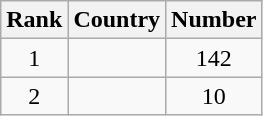<table class="wikitable" style="text-align: center;">
<tr>
<th>Rank</th>
<th>Country</th>
<th>Number</th>
</tr>
<tr>
<td>1</td>
<td style="text-align: left;"></td>
<td>142</td>
</tr>
<tr>
<td>2</td>
<td style="text-align: left;"></td>
<td>10</td>
</tr>
</table>
